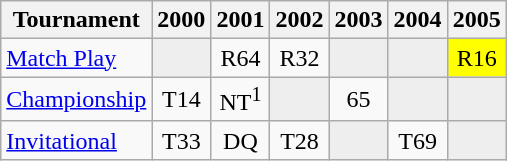<table class="wikitable" style="text-align:center;">
<tr>
<th>Tournament</th>
<th>2000</th>
<th>2001</th>
<th>2002</th>
<th>2003</th>
<th>2004</th>
<th>2005</th>
</tr>
<tr>
<td align="left"><a href='#'>Match Play</a></td>
<td style="background:#eeeeee;"></td>
<td>R64</td>
<td>R32</td>
<td style="background:#eeeeee;"></td>
<td style="background:#eeeeee;"></td>
<td style="background:yellow;">R16</td>
</tr>
<tr>
<td align="left"><a href='#'>Championship</a></td>
<td>T14</td>
<td>NT<sup>1</sup></td>
<td style="background:#eeeeee;"></td>
<td>65</td>
<td style="background:#eeeeee;"></td>
<td style="background:#eeeeee;"></td>
</tr>
<tr>
<td align="left"><a href='#'>Invitational</a></td>
<td>T33</td>
<td>DQ</td>
<td>T28</td>
<td style="background:#eeeeee;"></td>
<td>T69</td>
<td style="background:#eeeeee;"></td>
</tr>
</table>
